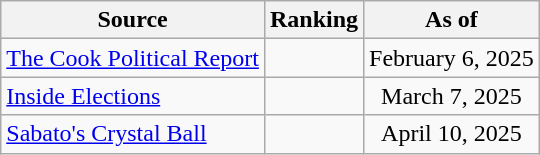<table class="wikitable" style="text-align:center">
<tr>
<th>Source</th>
<th>Ranking</th>
<th>As of</th>
</tr>
<tr>
<td align=left><a href='#'>The Cook Political Report</a></td>
<td></td>
<td>February 6, 2025</td>
</tr>
<tr>
<td align=left><a href='#'>Inside Elections</a></td>
<td></td>
<td>March 7, 2025</td>
</tr>
<tr>
<td align=left><a href='#'>Sabato's Crystal Ball</a></td>
<td></td>
<td>April 10, 2025</td>
</tr>
</table>
